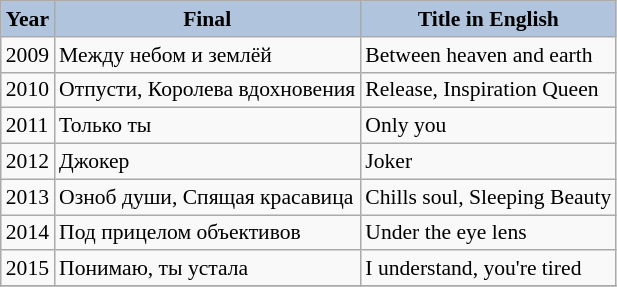<table class="wikitable" style="font-size:90%;">
<tr>
<th style="background:#B0C4DE;">Year</th>
<th style="background:#B0C4DE;">Final</th>
<th style="background:#B0C4DE;">Title in English</th>
</tr>
<tr ---->
<td>2009</td>
<td>Между небом и землёй</td>
<td>Between heaven and earth</td>
</tr>
<tr ---->
<td>2010</td>
<td>Отпусти, Королева вдохновения</td>
<td>Release, Inspiration Queen</td>
</tr>
<tr ---->
<td>2011</td>
<td>Только ты</td>
<td>Only you</td>
</tr>
<tr ---->
<td>2012</td>
<td>Джокер</td>
<td>Joker</td>
</tr>
<tr ---->
<td>2013</td>
<td>Озноб души, Спящая красавица</td>
<td>Chills soul, Sleeping Beauty</td>
</tr>
<tr ---->
<td>2014</td>
<td>Под прицелом объективов</td>
<td>Under the eye lens</td>
</tr>
<tr ---->
<td>2015</td>
<td>Понимаю, ты устала</td>
<td>I understand, you're tired</td>
</tr>
<tr ---->
</tr>
</table>
